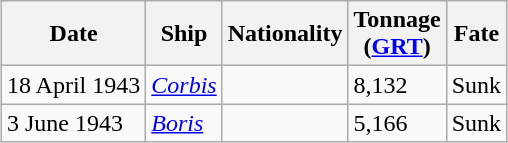<table class="wikitable sortable" style="margin: 1em auto 1em auto;" style="margin: 1em auto 1em auto;"|->
<tr>
<th>Date</th>
<th>Ship</th>
<th>Nationality</th>
<th>Tonnage<br>(<a href='#'>GRT</a>)</th>
<th>Fate</th>
</tr>
<tr>
<td>18 April 1943</td>
<td><a href='#'><em>Corbis</em></a></td>
<td></td>
<td>8,132</td>
<td>Sunk</td>
</tr>
<tr>
<td>3 June 1943</td>
<td><a href='#'><em>Boris</em></a></td>
<td></td>
<td>5,166</td>
<td>Sunk</td>
</tr>
</table>
